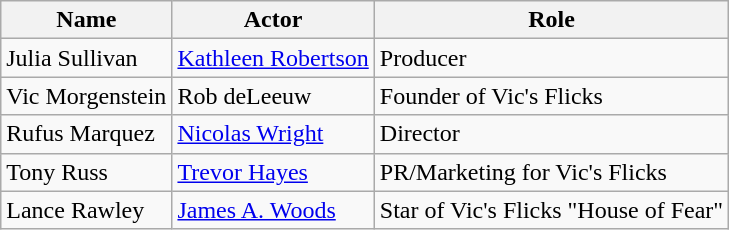<table class="wikitable">
<tr>
<th>Name</th>
<th>Actor</th>
<th>Role</th>
</tr>
<tr>
<td>Julia Sullivan</td>
<td><a href='#'>Kathleen Robertson</a></td>
<td>Producer</td>
</tr>
<tr>
<td>Vic Morgenstein</td>
<td>Rob deLeeuw</td>
<td>Founder of Vic's Flicks</td>
</tr>
<tr>
<td>Rufus Marquez</td>
<td><a href='#'>Nicolas Wright</a></td>
<td>Director</td>
</tr>
<tr>
<td>Tony Russ</td>
<td><a href='#'>Trevor Hayes</a></td>
<td>PR/Marketing for Vic's Flicks</td>
</tr>
<tr>
<td>Lance Rawley</td>
<td><a href='#'>James A. Woods</a></td>
<td>Star of Vic's Flicks "House of Fear"</td>
</tr>
</table>
